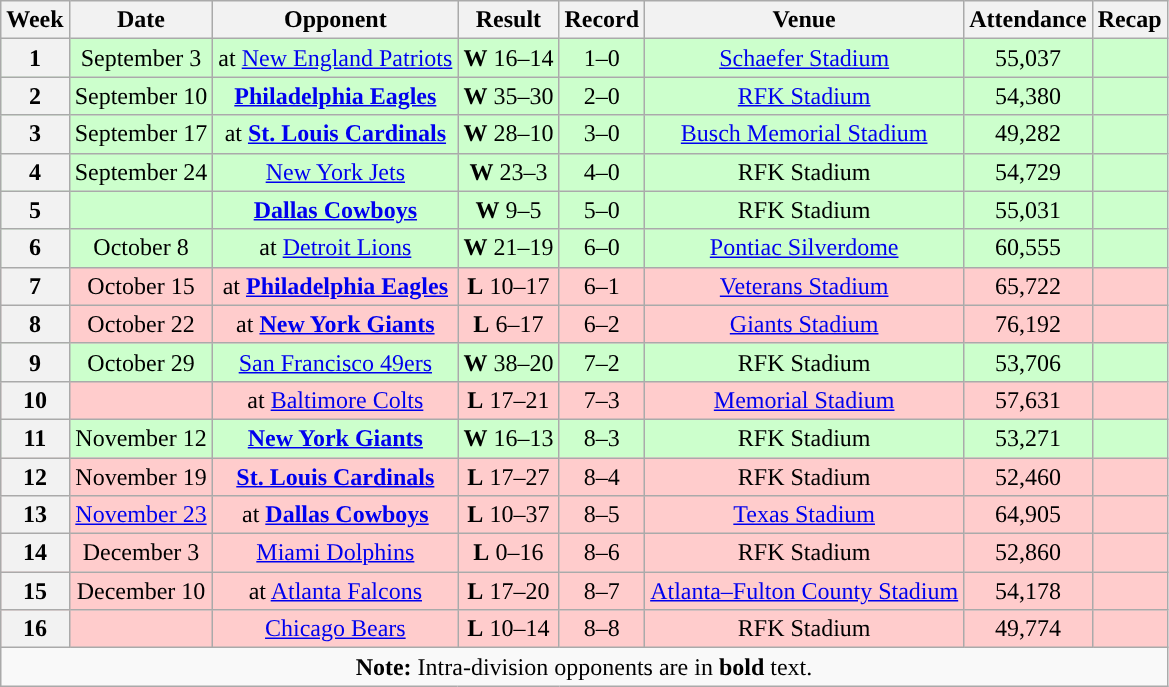<table class="wikitable" style="text-align:center">
<tr>
<th>Week</th>
<th>Date</th>
<th>Opponent</th>
<th>Result</th>
<th>Record</th>
<th>Venue</th>
<th>Attendance</th>
<th>Recap</th>
</tr>
<tr style="background:#cfc">
<th>1</th>
<td>September 3</td>
<td>at <a href='#'>New England Patriots</a></td>
<td><strong>W</strong> 16–14</td>
<td>1–0</td>
<td><a href='#'>Schaefer Stadium</a></td>
<td>55,037</td>
<td></td>
</tr>
<tr style="background:#cfc">
<th>2</th>
<td>September 10</td>
<td><strong><a href='#'>Philadelphia Eagles</a></strong></td>
<td><strong>W</strong> 35–30</td>
<td>2–0</td>
<td><a href='#'>RFK Stadium</a></td>
<td>54,380</td>
<td></td>
</tr>
<tr style="background:#cfc">
<th>3</th>
<td>September 17</td>
<td>at <strong><a href='#'>St. Louis Cardinals</a></strong></td>
<td><strong>W</strong> 28–10</td>
<td>3–0</td>
<td><a href='#'>Busch Memorial Stadium</a></td>
<td>49,282</td>
<td></td>
</tr>
<tr style="background:#cfc">
<th>4</th>
<td>September 24</td>
<td><a href='#'>New York Jets</a></td>
<td><strong>W</strong> 23–3</td>
<td>4–0</td>
<td>RFK Stadium</td>
<td>54,729</td>
<td></td>
</tr>
<tr style="background:#cfc">
<th>5</th>
<td></td>
<td><strong><a href='#'>Dallas Cowboys</a></strong></td>
<td><strong>W</strong> 9–5</td>
<td>5–0</td>
<td>RFK Stadium</td>
<td>55,031</td>
<td></td>
</tr>
<tr style="background:#cfc">
<th>6</th>
<td>October 8</td>
<td>at <a href='#'>Detroit Lions</a></td>
<td><strong>W</strong> 21–19</td>
<td>6–0</td>
<td><a href='#'>Pontiac Silverdome</a></td>
<td>60,555</td>
<td></td>
</tr>
<tr style="background:#fcc">
<th>7</th>
<td>October 15</td>
<td>at <strong><a href='#'>Philadelphia Eagles</a></strong></td>
<td><strong>L</strong> 10–17</td>
<td>6–1</td>
<td><a href='#'>Veterans Stadium</a></td>
<td>65,722</td>
<td></td>
</tr>
<tr style="background:#fcc">
<th>8</th>
<td>October 22</td>
<td>at <strong><a href='#'>New York Giants</a></strong></td>
<td><strong>L</strong> 6–17</td>
<td>6–2</td>
<td><a href='#'>Giants Stadium</a></td>
<td>76,192</td>
<td></td>
</tr>
<tr style="background:#cfc">
<th>9</th>
<td>October 29</td>
<td><a href='#'>San Francisco 49ers</a></td>
<td><strong>W</strong> 38–20</td>
<td>7–2</td>
<td>RFK Stadium</td>
<td>53,706</td>
<td></td>
</tr>
<tr style="background:#fcc">
<th>10</th>
<td></td>
<td>at <a href='#'>Baltimore Colts</a></td>
<td><strong>L</strong> 17–21</td>
<td>7–3</td>
<td><a href='#'>Memorial Stadium</a></td>
<td>57,631</td>
<td></td>
</tr>
<tr style="background:#cfc">
<th>11</th>
<td>November 12</td>
<td><strong><a href='#'>New York Giants</a></strong></td>
<td><strong>W</strong> 16–13</td>
<td>8–3</td>
<td>RFK Stadium</td>
<td>53,271</td>
<td></td>
</tr>
<tr style="background:#fcc">
<th>12</th>
<td>November 19</td>
<td><strong><a href='#'>St. Louis Cardinals</a></strong></td>
<td><strong>L</strong> 17–27</td>
<td>8–4</td>
<td>RFK Stadium</td>
<td>52,460</td>
<td></td>
</tr>
<tr style="background:#fcc">
<th>13</th>
<td><a href='#'>November 23</a></td>
<td>at <strong><a href='#'>Dallas Cowboys</a></strong></td>
<td><strong>L</strong> 10–37</td>
<td>8–5</td>
<td><a href='#'>Texas Stadium</a></td>
<td>64,905</td>
<td></td>
</tr>
<tr style="background:#fcc">
<th>14</th>
<td>December 3</td>
<td><a href='#'>Miami Dolphins</a></td>
<td><strong>L</strong> 0–16</td>
<td>8–6</td>
<td>RFK Stadium</td>
<td>52,860</td>
<td></td>
</tr>
<tr style="background:#fcc">
<th>15</th>
<td>December 10</td>
<td>at <a href='#'>Atlanta Falcons</a></td>
<td><strong>L</strong> 17–20</td>
<td>8–7</td>
<td><a href='#'>Atlanta–Fulton County Stadium</a></td>
<td>54,178</td>
<td></td>
</tr>
<tr style="background:#fcc">
<th>16</th>
<td></td>
<td><a href='#'>Chicago Bears</a></td>
<td><strong>L</strong> 10–14</td>
<td>8–8</td>
<td>RFK Stadium</td>
<td>49,774</td>
<td></td>
</tr>
<tr>
<td colspan="8"><strong>Note:</strong> Intra-division opponents are in <strong>bold</strong> text.</td>
</tr>
</table>
